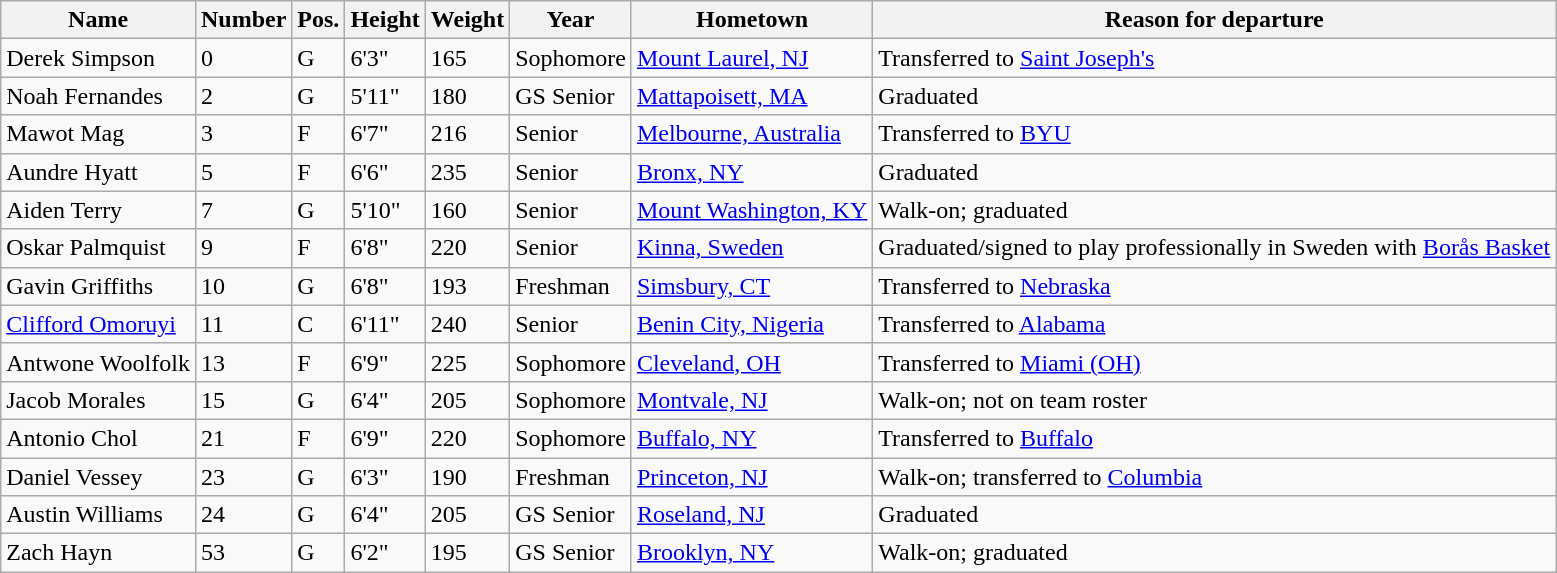<table class="wikitable sortable" border="1">
<tr>
<th>Name</th>
<th>Number</th>
<th>Pos.</th>
<th>Height</th>
<th>Weight</th>
<th>Year</th>
<th>Hometown</th>
<th class="unsortable">Reason for departure</th>
</tr>
<tr>
<td>Derek Simpson</td>
<td>0</td>
<td>G</td>
<td>6'3"</td>
<td>165</td>
<td>Sophomore</td>
<td><a href='#'>Mount Laurel, NJ</a></td>
<td>Transferred to <a href='#'>Saint Joseph's</a></td>
</tr>
<tr>
<td>Noah Fernandes</td>
<td>2</td>
<td>G</td>
<td>5'11"</td>
<td>180</td>
<td>GS Senior</td>
<td><a href='#'>Mattapoisett, MA</a></td>
<td>Graduated</td>
</tr>
<tr>
<td>Mawot Mag</td>
<td>3</td>
<td>F</td>
<td>6'7"</td>
<td>216</td>
<td>Senior</td>
<td><a href='#'>Melbourne, Australia</a></td>
<td>Transferred to <a href='#'>BYU</a></td>
</tr>
<tr>
<td>Aundre Hyatt</td>
<td>5</td>
<td>F</td>
<td>6'6"</td>
<td>235</td>
<td> Senior</td>
<td><a href='#'>Bronx, NY</a></td>
<td>Graduated</td>
</tr>
<tr>
<td>Aiden Terry</td>
<td>7</td>
<td>G</td>
<td>5'10"</td>
<td>160</td>
<td>Senior</td>
<td><a href='#'>Mount Washington, KY</a></td>
<td>Walk-on; graduated</td>
</tr>
<tr>
<td>Oskar Palmquist</td>
<td>9</td>
<td>F</td>
<td>6'8"</td>
<td>220</td>
<td> Senior</td>
<td><a href='#'>Kinna, Sweden</a></td>
<td>Graduated/signed to play professionally in Sweden with <a href='#'>Borås Basket</a></td>
</tr>
<tr>
<td>Gavin Griffiths</td>
<td>10</td>
<td>G</td>
<td>6'8"</td>
<td>193</td>
<td>Freshman</td>
<td><a href='#'>Simsbury, CT</a></td>
<td>Transferred to <a href='#'>Nebraska</a></td>
</tr>
<tr>
<td><a href='#'>Clifford Omoruyi</a></td>
<td>11</td>
<td>C</td>
<td>6'11"</td>
<td>240</td>
<td>Senior</td>
<td><a href='#'>Benin City, Nigeria</a></td>
<td>Transferred to <a href='#'>Alabama</a></td>
</tr>
<tr>
<td>Antwone Woolfolk</td>
<td>13</td>
<td>F</td>
<td>6'9"</td>
<td>225</td>
<td>Sophomore</td>
<td><a href='#'>Cleveland, OH</a></td>
<td>Transferred to <a href='#'>Miami (OH)</a></td>
</tr>
<tr>
<td>Jacob Morales</td>
<td>15</td>
<td>G</td>
<td>6'4"</td>
<td>205</td>
<td>Sophomore</td>
<td><a href='#'>Montvale, NJ</a></td>
<td>Walk-on; not on team roster</td>
</tr>
<tr>
<td>Antonio Chol</td>
<td>21</td>
<td>F</td>
<td>6'9"</td>
<td>220</td>
<td>Sophomore</td>
<td><a href='#'>Buffalo, NY</a></td>
<td>Transferred to <a href='#'>Buffalo</a></td>
</tr>
<tr>
<td>Daniel Vessey</td>
<td>23</td>
<td>G</td>
<td>6'3"</td>
<td>190</td>
<td>Freshman</td>
<td><a href='#'>Princeton, NJ</a></td>
<td>Walk-on; transferred to <a href='#'>Columbia</a></td>
</tr>
<tr>
<td>Austin Williams</td>
<td>24</td>
<td>G</td>
<td>6'4"</td>
<td>205</td>
<td>GS Senior</td>
<td><a href='#'>Roseland, NJ</a></td>
<td>Graduated</td>
</tr>
<tr>
<td>Zach Hayn</td>
<td>53</td>
<td>G</td>
<td>6'2"</td>
<td>195</td>
<td>GS Senior</td>
<td><a href='#'>Brooklyn, NY</a></td>
<td>Walk-on; graduated</td>
</tr>
</table>
